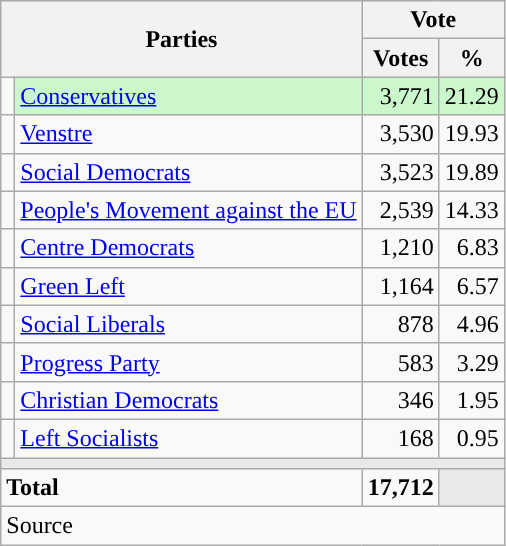<table class="wikitable" style="text-align:right;">
<tr>
<th style="text-align:centre;" rowspan="2" colspan="2" width="225">Parties</th>
<th colspan="3">Vote</th>
</tr>
<tr>
<th width="15">Votes</th>
<th width="15">%</th>
</tr>
<tr>
<td width="2" style="color:inherit;background:"></td>
<td bgcolor=#ccf7cc   align="left"><a href='#'>Conservatives</a></td>
<td bgcolor=#ccf7cc>3,771</td>
<td bgcolor=#ccf7cc>21.29</td>
</tr>
<tr>
<td width="2" style="color:inherit;background:"></td>
<td align="left"><a href='#'>Venstre</a></td>
<td>3,530</td>
<td>19.93</td>
</tr>
<tr>
<td width="2" style="color:inherit;background:"></td>
<td align="left"><a href='#'>Social Democrats</a></td>
<td>3,523</td>
<td>19.89</td>
</tr>
<tr>
<td width="2" style="color:inherit;background:"></td>
<td align="left"><a href='#'>People's Movement against the EU</a></td>
<td>2,539</td>
<td>14.33</td>
</tr>
<tr>
<td width="2" style="color:inherit;background:"></td>
<td align="left"><a href='#'>Centre Democrats</a></td>
<td>1,210</td>
<td>6.83</td>
</tr>
<tr>
<td width="2" style="color:inherit;background:"></td>
<td align="left"><a href='#'>Green Left</a></td>
<td>1,164</td>
<td>6.57</td>
</tr>
<tr>
<td width="2" style="color:inherit;background:"></td>
<td align="left"><a href='#'>Social Liberals</a></td>
<td>878</td>
<td>4.96</td>
</tr>
<tr>
<td width="2" style="color:inherit;background:"></td>
<td align="left"><a href='#'>Progress Party</a></td>
<td>583</td>
<td>3.29</td>
</tr>
<tr>
<td width="2" style="color:inherit;background:"></td>
<td align="left"><a href='#'>Christian Democrats</a></td>
<td>346</td>
<td>1.95</td>
</tr>
<tr>
<td width="2" style="color:inherit;background:"></td>
<td align="left"><a href='#'>Left Socialists</a></td>
<td>168</td>
<td>0.95</td>
</tr>
<tr>
<td colspan="7" bgcolor="#E9E9E9"></td>
</tr>
<tr>
<td align="left" colspan="2"><strong>Total</strong></td>
<td><strong>17,712</strong></td>
<td bgcolor="#E9E9E9" colspan="2"></td>
</tr>
<tr>
<td align="left" colspan="6">Source</td>
</tr>
</table>
